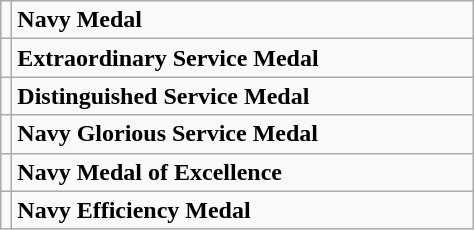<table class="wikitable">
<tr>
<td></td>
<td width="300"><strong>Navy Medal</strong></td>
</tr>
<tr>
<td></td>
<td width="300"><strong>Extraordinary Service Medal</strong></td>
</tr>
<tr>
<td></td>
<td width="300"><strong>Distinguished Service Medal</strong></td>
</tr>
<tr>
<td></td>
<td width="300"><strong>Navy Glorious Service Medal</strong></td>
</tr>
<tr>
<td></td>
<td width="300"><strong>Navy Medal of Excellence</strong></td>
</tr>
<tr>
<td></td>
<td width="300"><strong>Navy Efficiency Medal</strong></td>
</tr>
</table>
